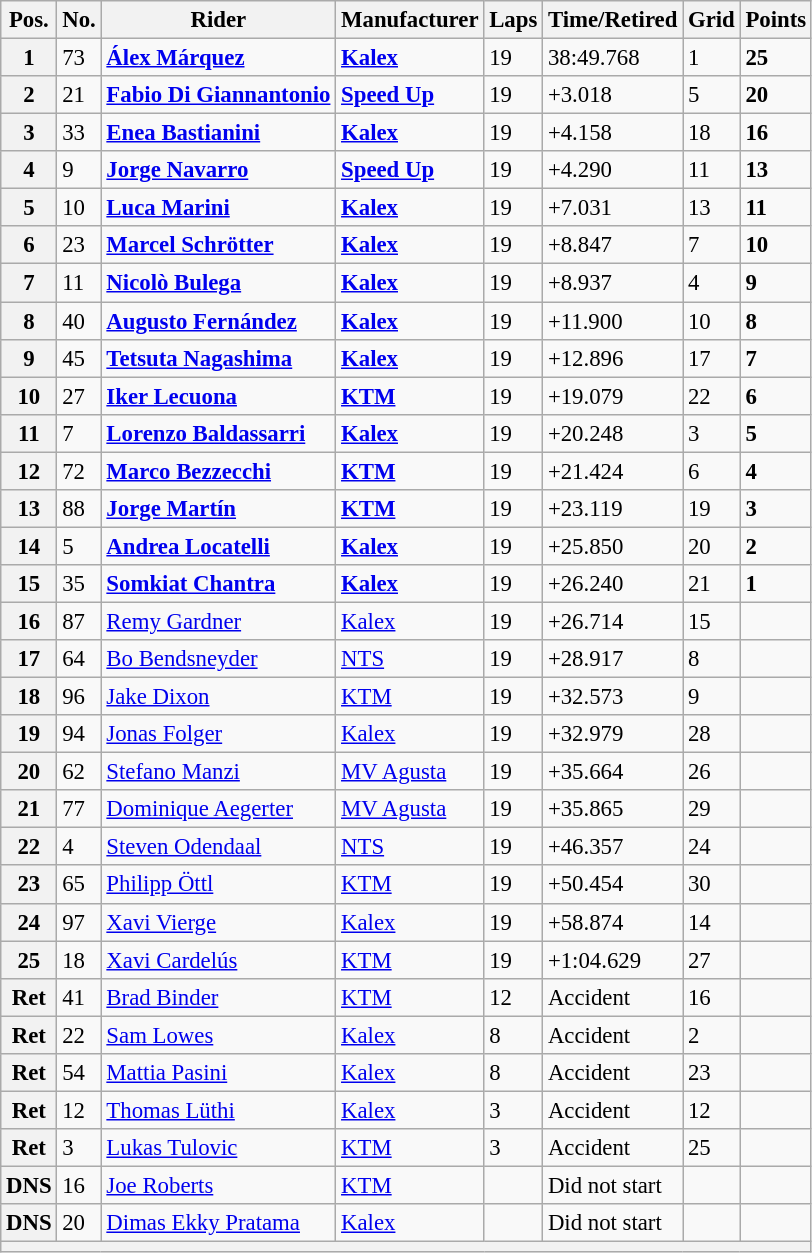<table class="wikitable" style="font-size: 95%;">
<tr>
<th>Pos.</th>
<th>No.</th>
<th>Rider</th>
<th>Manufacturer</th>
<th>Laps</th>
<th>Time/Retired</th>
<th>Grid</th>
<th>Points</th>
</tr>
<tr>
<th>1</th>
<td>73</td>
<td> <strong><a href='#'>Álex Márquez</a></strong></td>
<td><strong><a href='#'>Kalex</a></strong></td>
<td>19</td>
<td>38:49.768</td>
<td>1</td>
<td><strong>25</strong></td>
</tr>
<tr>
<th>2</th>
<td>21</td>
<td> <strong><a href='#'>Fabio Di Giannantonio</a></strong></td>
<td><strong><a href='#'>Speed Up</a></strong></td>
<td>19</td>
<td>+3.018</td>
<td>5</td>
<td><strong>20</strong></td>
</tr>
<tr>
<th>3</th>
<td>33</td>
<td> <strong><a href='#'>Enea Bastianini</a></strong></td>
<td><strong><a href='#'>Kalex</a></strong></td>
<td>19</td>
<td>+4.158</td>
<td>18</td>
<td><strong>16</strong></td>
</tr>
<tr>
<th>4</th>
<td>9</td>
<td> <strong><a href='#'>Jorge Navarro</a></strong></td>
<td><strong><a href='#'>Speed Up</a></strong></td>
<td>19</td>
<td>+4.290</td>
<td>11</td>
<td><strong>13</strong></td>
</tr>
<tr>
<th>5</th>
<td>10</td>
<td> <strong><a href='#'>Luca Marini</a></strong></td>
<td><strong><a href='#'>Kalex</a></strong></td>
<td>19</td>
<td>+7.031</td>
<td>13</td>
<td><strong>11</strong></td>
</tr>
<tr>
<th>6</th>
<td>23</td>
<td> <strong><a href='#'>Marcel Schrötter</a></strong></td>
<td><strong><a href='#'>Kalex</a></strong></td>
<td>19</td>
<td>+8.847</td>
<td>7</td>
<td><strong>10</strong></td>
</tr>
<tr>
<th>7</th>
<td>11</td>
<td> <strong><a href='#'>Nicolò Bulega</a></strong></td>
<td><strong><a href='#'>Kalex</a></strong></td>
<td>19</td>
<td>+8.937</td>
<td>4</td>
<td><strong>9</strong></td>
</tr>
<tr>
<th>8</th>
<td>40</td>
<td> <strong><a href='#'>Augusto Fernández</a></strong></td>
<td><strong><a href='#'>Kalex</a></strong></td>
<td>19</td>
<td>+11.900</td>
<td>10</td>
<td><strong>8</strong></td>
</tr>
<tr>
<th>9</th>
<td>45</td>
<td> <strong><a href='#'>Tetsuta Nagashima</a></strong></td>
<td><strong><a href='#'>Kalex</a></strong></td>
<td>19</td>
<td>+12.896</td>
<td>17</td>
<td><strong>7</strong></td>
</tr>
<tr>
<th>10</th>
<td>27</td>
<td> <strong><a href='#'>Iker Lecuona</a></strong></td>
<td><strong><a href='#'>KTM</a></strong></td>
<td>19</td>
<td>+19.079</td>
<td>22</td>
<td><strong>6</strong></td>
</tr>
<tr>
<th>11</th>
<td>7</td>
<td> <strong><a href='#'>Lorenzo Baldassarri</a></strong></td>
<td><strong><a href='#'>Kalex</a></strong></td>
<td>19</td>
<td>+20.248</td>
<td>3</td>
<td><strong>5</strong></td>
</tr>
<tr>
<th>12</th>
<td>72</td>
<td> <strong><a href='#'>Marco Bezzecchi</a></strong></td>
<td><strong><a href='#'>KTM</a></strong></td>
<td>19</td>
<td>+21.424</td>
<td>6</td>
<td><strong>4</strong></td>
</tr>
<tr>
<th>13</th>
<td>88</td>
<td> <strong><a href='#'>Jorge Martín</a></strong></td>
<td><strong><a href='#'>KTM</a></strong></td>
<td>19</td>
<td>+23.119</td>
<td>19</td>
<td><strong>3</strong></td>
</tr>
<tr>
<th>14</th>
<td>5</td>
<td> <strong><a href='#'>Andrea Locatelli</a></strong></td>
<td><strong><a href='#'>Kalex</a></strong></td>
<td>19</td>
<td>+25.850</td>
<td>20</td>
<td><strong>2</strong></td>
</tr>
<tr>
<th>15</th>
<td>35</td>
<td> <strong><a href='#'>Somkiat Chantra</a></strong></td>
<td><strong><a href='#'>Kalex</a></strong></td>
<td>19</td>
<td>+26.240</td>
<td>21</td>
<td><strong>1</strong></td>
</tr>
<tr>
<th>16</th>
<td>87</td>
<td> <a href='#'>Remy Gardner</a></td>
<td><a href='#'>Kalex</a></td>
<td>19</td>
<td>+26.714</td>
<td>15</td>
<td></td>
</tr>
<tr>
<th>17</th>
<td>64</td>
<td> <a href='#'>Bo Bendsneyder</a></td>
<td><a href='#'>NTS</a></td>
<td>19</td>
<td>+28.917</td>
<td>8</td>
<td></td>
</tr>
<tr>
<th>18</th>
<td>96</td>
<td> <a href='#'>Jake Dixon</a></td>
<td><a href='#'>KTM</a></td>
<td>19</td>
<td>+32.573</td>
<td>9</td>
<td></td>
</tr>
<tr>
<th>19</th>
<td>94</td>
<td> <a href='#'>Jonas Folger</a></td>
<td><a href='#'>Kalex</a></td>
<td>19</td>
<td>+32.979</td>
<td>28</td>
<td></td>
</tr>
<tr>
<th>20</th>
<td>62</td>
<td> <a href='#'>Stefano Manzi</a></td>
<td><a href='#'>MV Agusta</a></td>
<td>19</td>
<td>+35.664</td>
<td>26</td>
<td></td>
</tr>
<tr>
<th>21</th>
<td>77</td>
<td> <a href='#'>Dominique Aegerter</a></td>
<td><a href='#'>MV Agusta</a></td>
<td>19</td>
<td>+35.865</td>
<td>29</td>
<td></td>
</tr>
<tr>
<th>22</th>
<td>4</td>
<td> <a href='#'>Steven Odendaal</a></td>
<td><a href='#'>NTS</a></td>
<td>19</td>
<td>+46.357</td>
<td>24</td>
<td></td>
</tr>
<tr>
<th>23</th>
<td>65</td>
<td> <a href='#'>Philipp Öttl</a></td>
<td><a href='#'>KTM</a></td>
<td>19</td>
<td>+50.454</td>
<td>30</td>
<td></td>
</tr>
<tr>
<th>24</th>
<td>97</td>
<td> <a href='#'>Xavi Vierge</a></td>
<td><a href='#'>Kalex</a></td>
<td>19</td>
<td>+58.874</td>
<td>14</td>
<td></td>
</tr>
<tr>
<th>25</th>
<td>18</td>
<td> <a href='#'>Xavi Cardelús</a></td>
<td><a href='#'>KTM</a></td>
<td>19</td>
<td>+1:04.629</td>
<td>27</td>
<td></td>
</tr>
<tr>
<th>Ret</th>
<td>41</td>
<td> <a href='#'>Brad Binder</a></td>
<td><a href='#'>KTM</a></td>
<td>12</td>
<td>Accident</td>
<td>16</td>
<td></td>
</tr>
<tr>
<th>Ret</th>
<td>22</td>
<td> <a href='#'>Sam Lowes</a></td>
<td><a href='#'>Kalex</a></td>
<td>8</td>
<td>Accident</td>
<td>2</td>
<td></td>
</tr>
<tr>
<th>Ret</th>
<td>54</td>
<td> <a href='#'>Mattia Pasini</a></td>
<td><a href='#'>Kalex</a></td>
<td>8</td>
<td>Accident</td>
<td>23</td>
<td></td>
</tr>
<tr>
<th>Ret</th>
<td>12</td>
<td> <a href='#'>Thomas Lüthi</a></td>
<td><a href='#'>Kalex</a></td>
<td>3</td>
<td>Accident</td>
<td>12</td>
<td></td>
</tr>
<tr>
<th>Ret</th>
<td>3</td>
<td> <a href='#'>Lukas Tulovic</a></td>
<td><a href='#'>KTM</a></td>
<td>3</td>
<td>Accident</td>
<td>25</td>
<td></td>
</tr>
<tr>
<th>DNS</th>
<td>16</td>
<td> <a href='#'>Joe Roberts</a></td>
<td><a href='#'>KTM</a></td>
<td></td>
<td>Did not start</td>
<td></td>
<td></td>
</tr>
<tr>
<th>DNS</th>
<td>20</td>
<td> <a href='#'>Dimas Ekky Pratama</a></td>
<td><a href='#'>Kalex</a></td>
<td></td>
<td>Did not start</td>
<td></td>
<td></td>
</tr>
<tr>
<th colspan=8></th>
</tr>
</table>
